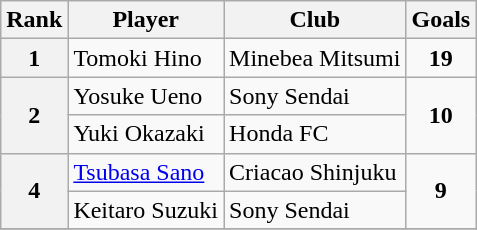<table class="wikitable" style="text-align:center">
<tr>
<th>Rank</th>
<th>Player</th>
<th>Club</th>
<th>Goals</th>
</tr>
<tr>
<th rowspan="1">1</th>
<td align="left"> Tomoki Hino</td>
<td align="left">Minebea Mitsumi</td>
<td rowspan="1"><strong>19</strong></td>
</tr>
<tr>
<th rowspan="2">2</th>
<td align="left"> Yosuke Ueno</td>
<td align="left">Sony Sendai</td>
<td rowspan="2"><strong>10</strong></td>
</tr>
<tr>
<td align="left"> Yuki Okazaki</td>
<td align="left">Honda FC</td>
</tr>
<tr>
<th rowspan="2">4</th>
<td align="left"> <a href='#'>Tsubasa Sano</a></td>
<td align="left">Criacao Shinjuku</td>
<td rowspan="2"><strong>9</strong></td>
</tr>
<tr>
<td align="left"> Keitaro Suzuki</td>
<td align="left">Sony Sendai</td>
</tr>
<tr>
</tr>
</table>
